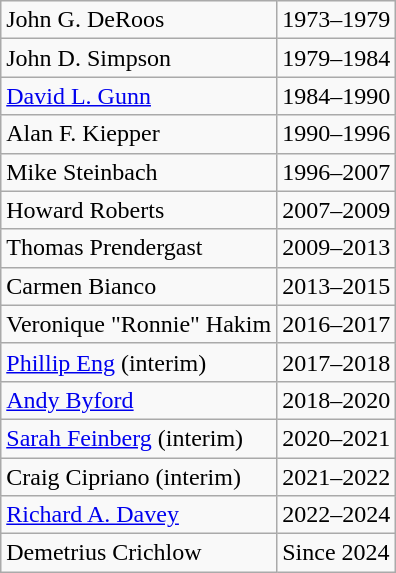<table class="wikitable">
<tr>
<td>John G. DeRoos</td>
<td>1973–1979</td>
</tr>
<tr>
<td>John D. Simpson</td>
<td>1979–1984</td>
</tr>
<tr>
<td><a href='#'>David L. Gunn</a></td>
<td>1984–1990</td>
</tr>
<tr>
<td>Alan F. Kiepper</td>
<td>1990–1996</td>
</tr>
<tr>
<td>Mike Steinbach</td>
<td>1996–2007</td>
</tr>
<tr>
<td>Howard Roberts</td>
<td>2007–2009</td>
</tr>
<tr>
<td>Thomas Prendergast</td>
<td>2009–2013</td>
</tr>
<tr>
<td>Carmen Bianco</td>
<td>2013–2015</td>
</tr>
<tr>
<td>Veronique "Ronnie" Hakim</td>
<td>2016–2017</td>
</tr>
<tr>
<td><a href='#'>Phillip Eng</a> (interim)</td>
<td>2017–2018</td>
</tr>
<tr>
<td><a href='#'>Andy Byford</a></td>
<td>2018–2020</td>
</tr>
<tr>
<td><a href='#'>Sarah Feinberg</a> (interim)</td>
<td>2020–2021</td>
</tr>
<tr>
<td>Craig Cipriano (interim)</td>
<td>2021–2022</td>
</tr>
<tr>
<td><a href='#'>Richard A. Davey</a></td>
<td>2022–2024</td>
</tr>
<tr>
<td>Demetrius Crichlow</td>
<td>Since 2024</td>
</tr>
</table>
